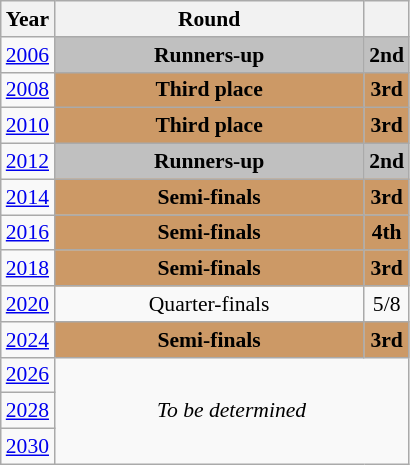<table class="wikitable" style="text-align: center; font-size:90%">
<tr>
<th>Year</th>
<th style="width:200px">Round</th>
<th></th>
</tr>
<tr>
<td><a href='#'>2006</a></td>
<td bgcolor=Silver><strong>Runners-up</strong></td>
<td bgcolor=Silver><strong>2nd</strong></td>
</tr>
<tr>
<td><a href='#'>2008</a></td>
<td bgcolor="cc9966"><strong>Third place</strong></td>
<td bgcolor="cc9966"><strong>3rd</strong></td>
</tr>
<tr>
<td><a href='#'>2010</a></td>
<td bgcolor="cc9966"><strong>Third place</strong></td>
<td bgcolor="cc9966"><strong>3rd</strong></td>
</tr>
<tr>
<td><a href='#'>2012</a></td>
<td bgcolor=Silver><strong>Runners-up</strong></td>
<td bgcolor=Silver><strong>2nd</strong></td>
</tr>
<tr>
<td><a href='#'>2014</a></td>
<td bgcolor="cc9966"><strong>Semi-finals</strong></td>
<td bgcolor="cc9966"><strong>3rd</strong></td>
</tr>
<tr>
<td><a href='#'>2016</a></td>
<td bgcolor="cc9966"><strong>Semi-finals</strong></td>
<td bgcolor="cc9966"><strong>4th</strong></td>
</tr>
<tr>
<td><a href='#'>2018</a></td>
<td bgcolor="cc9966"><strong>Semi-finals</strong></td>
<td bgcolor="cc9966"><strong>3rd</strong></td>
</tr>
<tr>
<td><a href='#'>2020</a></td>
<td>Quarter-finals</td>
<td>5/8</td>
</tr>
<tr>
<td><a href='#'>2024</a></td>
<td bgcolor="cc9966"><strong>Semi-finals</strong></td>
<td bgcolor="cc9966"><strong>3rd</strong></td>
</tr>
<tr>
<td><a href='#'>2026</a></td>
<td colspan="2" rowspan="3"><em>To be determined</em></td>
</tr>
<tr>
<td><a href='#'>2028</a></td>
</tr>
<tr>
<td><a href='#'>2030</a></td>
</tr>
</table>
